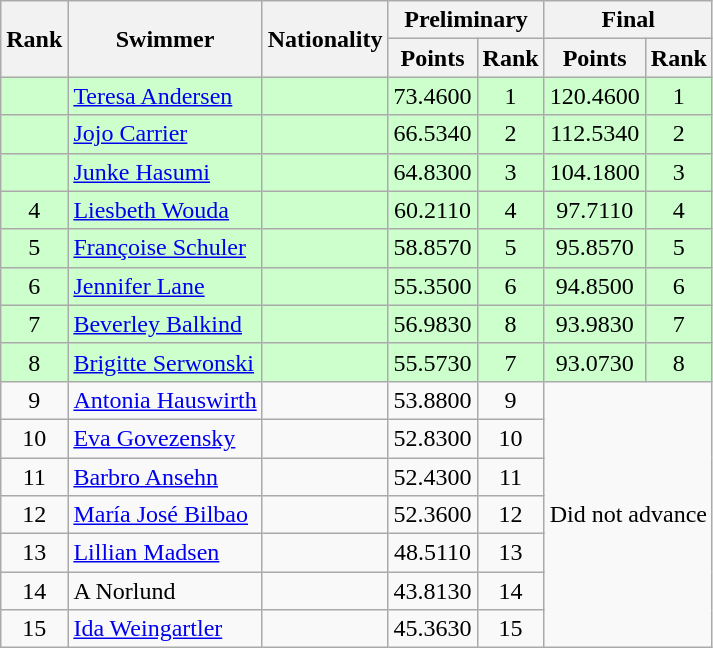<table class="wikitable sortable" style="text-align:center">
<tr>
<th rowspan=2>Rank</th>
<th rowspan=2>Swimmer</th>
<th rowspan=2>Nationality</th>
<th colspan=2>Preliminary</th>
<th colspan=2>Final</th>
</tr>
<tr>
<th>Points</th>
<th>Rank</th>
<th>Points</th>
<th>Rank</th>
</tr>
<tr bgcolor=ccffcc>
<td></td>
<td align=left><a href='#'>Teresa Andersen</a></td>
<td align=left></td>
<td>73.4600</td>
<td>1</td>
<td>120.4600</td>
<td>1</td>
</tr>
<tr bgcolor=ccffcc>
<td></td>
<td align=left><a href='#'>Jojo Carrier</a></td>
<td align=left></td>
<td>66.5340</td>
<td>2</td>
<td>112.5340</td>
<td>2</td>
</tr>
<tr bgcolor=ccffcc>
<td></td>
<td align=left><a href='#'>Junke Hasumi</a></td>
<td align=left></td>
<td>64.8300</td>
<td>3</td>
<td>104.1800</td>
<td>3</td>
</tr>
<tr bgcolor=ccffcc>
<td>4</td>
<td align=left><a href='#'>Liesbeth Wouda</a></td>
<td align=left></td>
<td>60.2110</td>
<td>4</td>
<td>97.7110</td>
<td>4</td>
</tr>
<tr bgcolor=ccffcc>
<td>5</td>
<td align=left><a href='#'>Françoise Schuler</a></td>
<td align=left></td>
<td>58.8570</td>
<td>5</td>
<td>95.8570</td>
<td>5</td>
</tr>
<tr bgcolor=ccffcc>
<td>6</td>
<td align=left><a href='#'>Jennifer Lane</a></td>
<td align=left></td>
<td>55.3500</td>
<td>6</td>
<td>94.8500</td>
<td>6</td>
</tr>
<tr bgcolor=ccffcc>
<td>7</td>
<td align=left><a href='#'>Beverley Balkind</a></td>
<td align=left></td>
<td>56.9830</td>
<td>8</td>
<td>93.9830</td>
<td>7</td>
</tr>
<tr bgcolor=ccffcc>
<td>8</td>
<td align=left><a href='#'>Brigitte Serwonski</a></td>
<td align=left></td>
<td>55.5730</td>
<td>7</td>
<td>93.0730</td>
<td>8</td>
</tr>
<tr>
<td>9</td>
<td align=left><a href='#'>Antonia Hauswirth</a></td>
<td align=left></td>
<td>53.8800</td>
<td>9</td>
<td rowspan=16 colspan=2>Did not advance</td>
</tr>
<tr>
<td>10</td>
<td align=left><a href='#'>Eva Govezensky</a></td>
<td align=left></td>
<td>52.8300</td>
<td>10</td>
</tr>
<tr>
<td>11</td>
<td align=left><a href='#'>Barbro Ansehn</a></td>
<td align=left></td>
<td>52.4300</td>
<td>11</td>
</tr>
<tr>
<td>12</td>
<td align=left><a href='#'>María José Bilbao</a></td>
<td align=left></td>
<td>52.3600</td>
<td>12</td>
</tr>
<tr>
<td>13</td>
<td align=left><a href='#'>Lillian Madsen</a></td>
<td align=left></td>
<td>48.5110</td>
<td>13</td>
</tr>
<tr>
<td>14</td>
<td align=left>A Norlund</td>
<td align=left></td>
<td>43.8130</td>
<td>14</td>
</tr>
<tr>
<td>15</td>
<td align=left><a href='#'>Ida Weingartler</a></td>
<td align=left></td>
<td>45.3630</td>
<td>15</td>
</tr>
</table>
